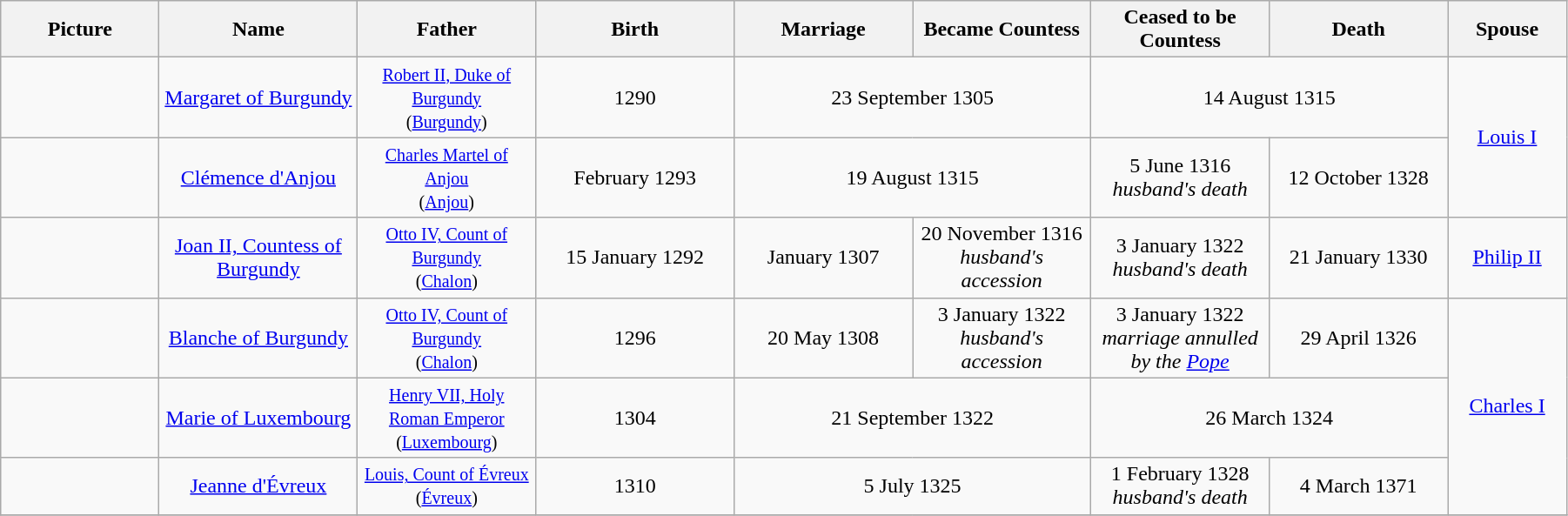<table width=95% class="wikitable">
<tr>
<th width = "8%">Picture</th>
<th width = "10%">Name</th>
<th width = "9%">Father</th>
<th width = "10%">Birth</th>
<th width = "9%">Marriage</th>
<th width = "9%">Became Countess</th>
<th width = "9%">Ceased to be Countess</th>
<th width = "9%">Death</th>
<th width = "6%">Spouse</th>
</tr>
<tr>
<td align="center"></td>
<td align="center"><a href='#'>Margaret of Burgundy</a><br></td>
<td align="center"><small><a href='#'>Robert II, Duke of Burgundy</a><br>(<a href='#'>Burgundy</a>)</small></td>
<td align="center">1290</td>
<td align="center" colspan="2">23 September 1305</td>
<td align="center" colspan="2">14 August 1315</td>
<td align="center" rowspan="2"><a href='#'>Louis I</a></td>
</tr>
<tr>
<td align="center"></td>
<td align="center"><a href='#'>Clémence d'Anjou</a><br></td>
<td align="center"><small><a href='#'>Charles Martel of Anjou</a><br>(<a href='#'>Anjou</a>)</small></td>
<td align="center">February 1293</td>
<td align="center" colspan="2">19 August 1315</td>
<td align="center">5 June 1316<br><em>husband's death</em></td>
<td align="center">12 October 1328</td>
</tr>
<tr>
<td align="center"></td>
<td align="center"><a href='#'>Joan II, Countess of Burgundy</a><br></td>
<td align="center"><small><a href='#'>Otto IV, Count of Burgundy</a><br>(<a href='#'>Chalon</a>)</small></td>
<td align="center">15 January 1292</td>
<td align="center">January 1307</td>
<td align="center">20 November 1316<br><em>husband's accession</em></td>
<td align="center">3 January 1322<br><em>husband's death</em></td>
<td align="center">21 January 1330</td>
<td align="center"><a href='#'>Philip II</a></td>
</tr>
<tr>
<td align="center"></td>
<td align="center"><a href='#'>Blanche of Burgundy</a><br></td>
<td align="center"><small><a href='#'>Otto IV, Count of Burgundy</a><br>(<a href='#'>Chalon</a>)</small></td>
<td align="center">1296</td>
<td align="center">20 May 1308</td>
<td align="center">3 January 1322<br><em>husband's accession</em></td>
<td align="center">3 January 1322<br><em>marriage annulled by the <a href='#'>Pope</a></em></td>
<td align="center">29 April 1326</td>
<td align="center" rowspan="3"><a href='#'>Charles I</a></td>
</tr>
<tr>
<td align="center"></td>
<td align="center"><a href='#'>Marie of Luxembourg</a><br></td>
<td align="center"><small><a href='#'>Henry VII, Holy Roman Emperor</a><br> (<a href='#'>Luxembourg</a>)</small></td>
<td align="center">1304</td>
<td align="center" colspan="2">21 September 1322</td>
<td align="center" colspan="2">26 March 1324</td>
</tr>
<tr>
<td align="center"></td>
<td align="center"><a href='#'>Jeanne d'Évreux</a><br></td>
<td align="center"><small><a href='#'>Louis, Count of Évreux</a><br>(<a href='#'>Évreux</a>)</small></td>
<td align="center">1310</td>
<td align="center" colspan="2">5 July 1325</td>
<td align="center">1 February 1328<br><em>husband's death</em></td>
<td align="center">4 March 1371</td>
</tr>
<tr>
</tr>
</table>
